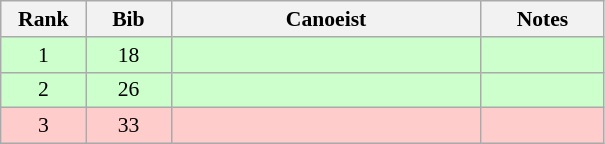<table class="wikitable" style="font-size:90%; text-align:center">
<tr>
<th width="50">Rank</th>
<th width="50">Bib</th>
<th width="200">Canoeist</th>
<th width="75">Notes</th>
</tr>
<tr bgcolor="#CCFFCC">
<td>1</td>
<td>18</td>
<td align="left"></td>
<td></td>
</tr>
<tr bgcolor="#CCFFCC">
<td>2</td>
<td>26</td>
<td align="left"></td>
<td></td>
</tr>
<tr bgcolor="#FFCCCC">
<td>3</td>
<td>33</td>
<td align="left"></td>
<td></td>
</tr>
</table>
